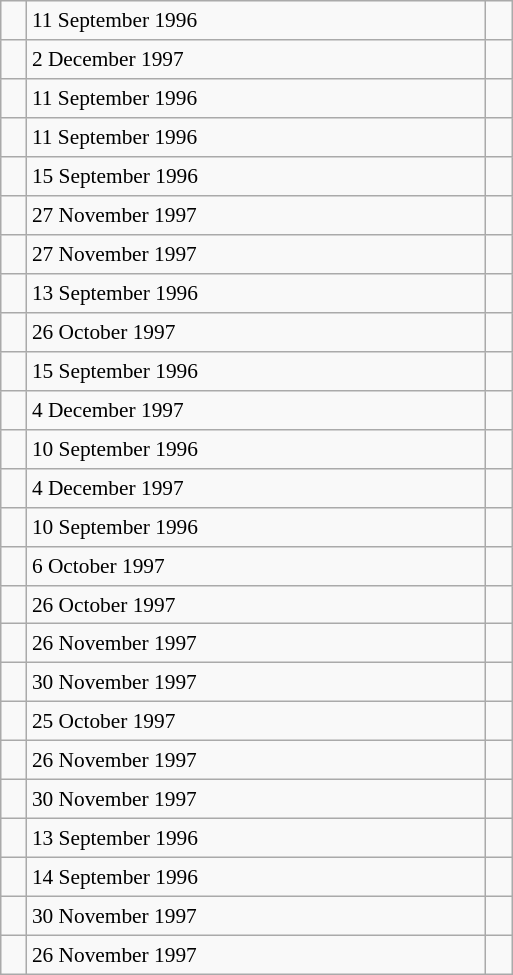<table class="wikitable" style="font-size: 89%; float: left; width: 24em; margin-right: 1em;height: 650px;">
<tr>
<td></td>
<td>11 September 1996</td>
<td></td>
</tr>
<tr>
<td></td>
<td>2 December 1997</td>
<td></td>
</tr>
<tr>
<td></td>
<td>11 September 1996</td>
<td></td>
</tr>
<tr>
<td></td>
<td>11 September 1996</td>
<td></td>
</tr>
<tr>
<td></td>
<td>15 September 1996</td>
<td></td>
</tr>
<tr>
<td></td>
<td>27 November 1997</td>
<td></td>
</tr>
<tr>
<td></td>
<td>27 November 1997</td>
<td></td>
</tr>
<tr>
<td></td>
<td>13 September 1996</td>
<td></td>
</tr>
<tr>
<td></td>
<td>26 October 1997</td>
<td></td>
</tr>
<tr>
<td></td>
<td>15 September 1996</td>
<td></td>
</tr>
<tr>
<td></td>
<td>4 December 1997</td>
<td></td>
</tr>
<tr>
<td></td>
<td>10 September 1996</td>
<td></td>
</tr>
<tr>
<td></td>
<td>4 December 1997</td>
<td></td>
</tr>
<tr>
<td></td>
<td>10 September 1996</td>
<td></td>
</tr>
<tr>
<td></td>
<td>6 October 1997</td>
<td></td>
</tr>
<tr>
<td></td>
<td>26 October 1997</td>
<td></td>
</tr>
<tr>
<td></td>
<td>26 November 1997</td>
<td></td>
</tr>
<tr>
<td></td>
<td>30 November 1997</td>
<td></td>
</tr>
<tr>
<td></td>
<td>25 October 1997</td>
<td></td>
</tr>
<tr>
<td></td>
<td>26 November 1997</td>
<td></td>
</tr>
<tr>
<td></td>
<td>30 November 1997</td>
<td></td>
</tr>
<tr>
<td></td>
<td>13 September 1996</td>
<td></td>
</tr>
<tr>
<td></td>
<td>14 September 1996</td>
<td></td>
</tr>
<tr>
<td></td>
<td>30 November 1997</td>
<td></td>
</tr>
<tr>
<td></td>
<td>26 November 1997</td>
<td></td>
</tr>
</table>
